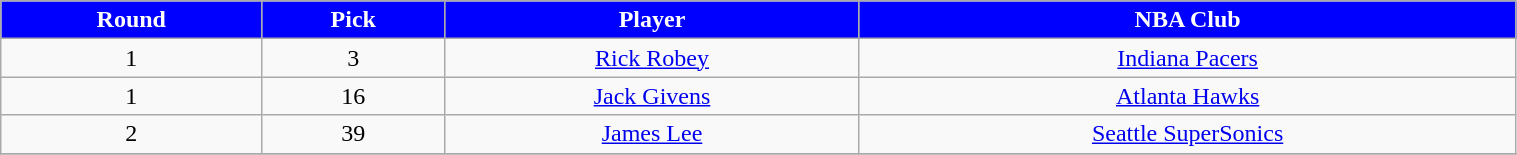<table class="wikitable" width="80%">
<tr align="center"  style="background:blue;color:#FFFFFF;">
<td><strong>Round</strong></td>
<td><strong>Pick</strong></td>
<td><strong>Player</strong></td>
<td><strong>NBA Club</strong></td>
</tr>
<tr align="center" bgcolor="">
<td>1</td>
<td>3</td>
<td><a href='#'>Rick Robey</a></td>
<td><a href='#'>Indiana Pacers</a></td>
</tr>
<tr align="center" bgcolor="">
<td>1</td>
<td>16</td>
<td><a href='#'>Jack Givens</a></td>
<td><a href='#'>Atlanta Hawks</a></td>
</tr>
<tr align="center" bgcolor="">
<td>2</td>
<td>39</td>
<td><a href='#'>James Lee</a></td>
<td><a href='#'>Seattle SuperSonics</a></td>
</tr>
<tr align="center" bgcolor="">
</tr>
</table>
